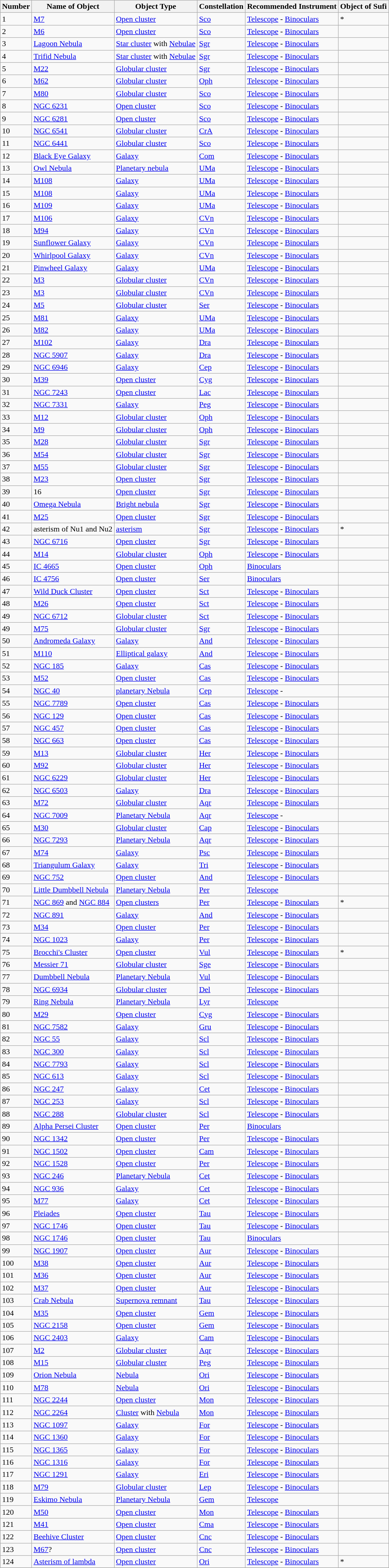<table class="wikitable" border="1">
<tr>
<th>Number</th>
<th>Name of Object</th>
<th>Object Type</th>
<th>Constellation</th>
<th>Recommended Instrument</th>
<th>Object of Sufi</th>
</tr>
<tr>
<td>1</td>
<td><a href='#'>M7</a></td>
<td><a href='#'>Open cluster</a></td>
<td><a href='#'>Sco</a></td>
<td><a href='#'>Telescope</a> - <a href='#'>Binoculars</a></td>
<td>*</td>
</tr>
<tr>
<td>2</td>
<td><a href='#'>M6</a></td>
<td><a href='#'>Open cluster</a></td>
<td><a href='#'>Sco</a></td>
<td><a href='#'>Telescope</a> - <a href='#'>Binoculars</a></td>
<td></td>
</tr>
<tr>
<td>3</td>
<td><a href='#'>Lagoon Nebula</a></td>
<td><a href='#'>Star cluster</a> with <a href='#'>Nebulae</a></td>
<td><a href='#'>Sgr</a></td>
<td><a href='#'>Telescope</a> - <a href='#'>Binoculars</a></td>
<td></td>
</tr>
<tr>
<td>4</td>
<td><a href='#'>Trifid Nebula</a></td>
<td><a href='#'>Star cluster</a> with <a href='#'>Nebulae</a></td>
<td><a href='#'>Sgr</a></td>
<td><a href='#'>Telescope</a> - <a href='#'>Binoculars</a></td>
<td></td>
</tr>
<tr>
<td>5</td>
<td><a href='#'>M22</a></td>
<td><a href='#'>Globular cluster</a></td>
<td><a href='#'>Sgr</a></td>
<td><a href='#'>Telescope</a> - <a href='#'>Binoculars</a></td>
<td></td>
</tr>
<tr>
<td>6</td>
<td><a href='#'>M62</a></td>
<td><a href='#'>Globular cluster</a></td>
<td><a href='#'>Oph</a></td>
<td><a href='#'>Telescope</a> - <a href='#'>Binoculars</a></td>
<td></td>
</tr>
<tr>
<td>7</td>
<td><a href='#'>M80</a></td>
<td><a href='#'>Globular cluster</a></td>
<td><a href='#'>Sco</a></td>
<td><a href='#'>Telescope</a> - <a href='#'>Binoculars</a></td>
<td></td>
</tr>
<tr>
<td>8</td>
<td><a href='#'>NGC 6231</a></td>
<td><a href='#'>Open cluster</a></td>
<td><a href='#'>Sco</a></td>
<td><a href='#'>Telescope</a> - <a href='#'>Binoculars</a></td>
<td></td>
</tr>
<tr>
<td>9</td>
<td><a href='#'>NGC 6281</a></td>
<td><a href='#'>Open cluster</a></td>
<td><a href='#'>Sco</a></td>
<td><a href='#'>Telescope</a> - <a href='#'>Binoculars</a></td>
<td></td>
</tr>
<tr>
<td>10</td>
<td><a href='#'>NGC 6541</a></td>
<td><a href='#'>Globular cluster</a></td>
<td><a href='#'>CrA</a></td>
<td><a href='#'>Telescope</a> - <a href='#'>Binoculars</a></td>
<td></td>
</tr>
<tr>
<td>11</td>
<td><a href='#'>NGC 6441</a></td>
<td><a href='#'>Globular cluster</a></td>
<td><a href='#'>Sco</a></td>
<td><a href='#'>Telescope</a> - <a href='#'>Binoculars</a></td>
<td></td>
</tr>
<tr>
<td>12</td>
<td><a href='#'>Black Eye Galaxy</a></td>
<td><a href='#'>Galaxy</a></td>
<td><a href='#'>Com</a></td>
<td><a href='#'>Telescope</a> - <a href='#'>Binoculars</a></td>
<td></td>
</tr>
<tr>
<td>13</td>
<td><a href='#'>Owl Nebula</a></td>
<td><a href='#'>Planetary nebula</a></td>
<td><a href='#'>UMa</a></td>
<td><a href='#'>Telescope</a> - <a href='#'>Binoculars</a></td>
<td></td>
</tr>
<tr>
<td>14</td>
<td><a href='#'>M108</a></td>
<td><a href='#'>Galaxy</a></td>
<td><a href='#'>UMa</a></td>
<td><a href='#'>Telescope</a> - <a href='#'>Binoculars</a></td>
<td></td>
</tr>
<tr>
<td>15</td>
<td><a href='#'>M108</a></td>
<td><a href='#'>Galaxy</a></td>
<td><a href='#'>UMa</a></td>
<td><a href='#'>Telescope</a> - <a href='#'>Binoculars</a></td>
<td></td>
</tr>
<tr>
<td>16</td>
<td><a href='#'>M109</a></td>
<td><a href='#'>Galaxy</a></td>
<td><a href='#'>UMa</a></td>
<td><a href='#'>Telescope</a> - <a href='#'>Binoculars</a></td>
<td></td>
</tr>
<tr>
<td>17</td>
<td><a href='#'>M106</a></td>
<td><a href='#'>Galaxy</a></td>
<td><a href='#'>CVn</a></td>
<td><a href='#'>Telescope</a> - <a href='#'>Binoculars</a></td>
<td></td>
</tr>
<tr>
<td>18</td>
<td><a href='#'>M94</a></td>
<td><a href='#'>Galaxy</a></td>
<td><a href='#'>CVn</a></td>
<td><a href='#'>Telescope</a> - <a href='#'>Binoculars</a></td>
<td></td>
</tr>
<tr>
<td>19</td>
<td><a href='#'>Sunflower Galaxy</a></td>
<td><a href='#'>Galaxy</a></td>
<td><a href='#'>CVn</a></td>
<td><a href='#'>Telescope</a> - <a href='#'>Binoculars</a></td>
<td></td>
</tr>
<tr>
<td>20</td>
<td><a href='#'>Whirlpool Galaxy</a></td>
<td><a href='#'>Galaxy</a></td>
<td><a href='#'>CVn</a></td>
<td><a href='#'>Telescope</a> - <a href='#'>Binoculars</a></td>
<td></td>
</tr>
<tr>
<td>21</td>
<td><a href='#'>Pinwheel Galaxy</a></td>
<td><a href='#'>Galaxy</a></td>
<td><a href='#'>UMa</a></td>
<td><a href='#'>Telescope</a> - <a href='#'>Binoculars</a></td>
<td></td>
</tr>
<tr>
<td>22</td>
<td><a href='#'>M3</a></td>
<td><a href='#'>Globular cluster</a></td>
<td><a href='#'>CVn</a></td>
<td><a href='#'>Telescope</a> - <a href='#'>Binoculars</a></td>
<td></td>
</tr>
<tr>
<td>23</td>
<td><a href='#'>M3</a></td>
<td><a href='#'>Globular cluster</a></td>
<td><a href='#'>CVn</a></td>
<td><a href='#'>Telescope</a> - <a href='#'>Binoculars</a></td>
<td></td>
</tr>
<tr>
<td>24</td>
<td><a href='#'>M5</a></td>
<td><a href='#'>Globular cluster</a></td>
<td><a href='#'>Ser</a></td>
<td><a href='#'>Telescope</a> - <a href='#'>Binoculars</a></td>
<td></td>
</tr>
<tr>
<td>25</td>
<td><a href='#'>M81</a></td>
<td><a href='#'>Galaxy</a></td>
<td><a href='#'>UMa</a></td>
<td><a href='#'>Telescope</a> - <a href='#'>Binoculars</a></td>
<td></td>
</tr>
<tr>
<td>26</td>
<td><a href='#'>M82</a></td>
<td><a href='#'>Galaxy</a></td>
<td><a href='#'>UMa</a></td>
<td><a href='#'>Telescope</a> - <a href='#'>Binoculars</a></td>
<td></td>
</tr>
<tr>
<td>27</td>
<td><a href='#'>M102</a></td>
<td><a href='#'>Galaxy</a></td>
<td><a href='#'>Dra</a></td>
<td><a href='#'>Telescope</a> - <a href='#'>Binoculars</a></td>
<td></td>
</tr>
<tr>
<td>28</td>
<td><a href='#'>NGC 5907</a></td>
<td><a href='#'>Galaxy</a></td>
<td><a href='#'>Dra</a></td>
<td><a href='#'>Telescope</a> - <a href='#'>Binoculars</a></td>
<td></td>
</tr>
<tr>
<td>29</td>
<td><a href='#'>NGC 6946</a></td>
<td><a href='#'>Galaxy</a></td>
<td><a href='#'>Cep</a></td>
<td><a href='#'>Telescope</a> - <a href='#'>Binoculars</a></td>
<td></td>
</tr>
<tr>
<td>30</td>
<td><a href='#'>M39</a></td>
<td><a href='#'>Open cluster</a></td>
<td><a href='#'>Cyg</a></td>
<td><a href='#'>Telescope</a> - <a href='#'>Binoculars</a></td>
<td></td>
</tr>
<tr>
<td>31</td>
<td><a href='#'>NGC 7243</a></td>
<td><a href='#'>Open cluster</a></td>
<td><a href='#'>Lac</a></td>
<td><a href='#'>Telescope</a> - <a href='#'>Binoculars</a></td>
<td></td>
</tr>
<tr>
<td>32</td>
<td><a href='#'>NGC 7331</a></td>
<td><a href='#'>Galaxy</a></td>
<td><a href='#'>Peg</a></td>
<td><a href='#'>Telescope</a> - <a href='#'>Binoculars</a></td>
<td></td>
</tr>
<tr>
<td>33</td>
<td><a href='#'>M12</a></td>
<td><a href='#'>Globular cluster</a></td>
<td><a href='#'>Oph</a></td>
<td><a href='#'>Telescope</a> - <a href='#'>Binoculars</a></td>
<td></td>
</tr>
<tr>
<td>34</td>
<td><a href='#'>M9</a></td>
<td><a href='#'>Globular cluster</a></td>
<td><a href='#'>Oph</a></td>
<td><a href='#'>Telescope</a> - <a href='#'>Binoculars</a></td>
<td></td>
</tr>
<tr>
<td>35</td>
<td><a href='#'>M28</a></td>
<td><a href='#'>Globular cluster</a></td>
<td><a href='#'>Sgr</a></td>
<td><a href='#'>Telescope</a> - <a href='#'>Binoculars</a></td>
<td></td>
</tr>
<tr>
<td>36</td>
<td><a href='#'>M54</a></td>
<td><a href='#'>Globular cluster</a></td>
<td><a href='#'>Sgr</a></td>
<td><a href='#'>Telescope</a> - <a href='#'>Binoculars</a></td>
<td></td>
</tr>
<tr>
<td>37</td>
<td><a href='#'>M55</a></td>
<td><a href='#'>Globular cluster</a></td>
<td><a href='#'>Sgr</a></td>
<td><a href='#'>Telescope</a> - <a href='#'>Binoculars</a></td>
<td></td>
</tr>
<tr>
<td>38</td>
<td><a href='#'>M23</a></td>
<td><a href='#'>Open cluster</a></td>
<td><a href='#'>Sgr</a></td>
<td><a href='#'>Telescope</a> - <a href='#'>Binoculars</a></td>
<td></td>
</tr>
<tr>
<td>39</td>
<td>16</td>
<td><a href='#'>Open cluster</a></td>
<td><a href='#'>Sgr</a></td>
<td><a href='#'>Telescope</a> - <a href='#'>Binoculars</a></td>
<td></td>
</tr>
<tr>
<td>40</td>
<td><a href='#'>Omega Nebula</a></td>
<td><a href='#'>Bright nebula</a></td>
<td><a href='#'>Sgr</a></td>
<td><a href='#'>Telescope</a> - <a href='#'>Binoculars</a></td>
<td></td>
</tr>
<tr>
<td>41</td>
<td><a href='#'>M25</a></td>
<td><a href='#'>Open cluster</a></td>
<td><a href='#'>Sgr</a></td>
<td><a href='#'>Telescope</a> - <a href='#'>Binoculars</a></td>
<td></td>
</tr>
<tr>
<td>42</td>
<td>asterism of Nu1 and Nu2</td>
<td><a href='#'>asterism</a></td>
<td><a href='#'>Sgr</a></td>
<td><a href='#'>Telescope</a> - <a href='#'>Binoculars</a></td>
<td>*</td>
</tr>
<tr>
<td>43</td>
<td><a href='#'>NGC 6716</a></td>
<td><a href='#'>Open cluster</a></td>
<td><a href='#'>Sgr</a></td>
<td><a href='#'>Telescope</a> - <a href='#'>Binoculars</a></td>
<td></td>
</tr>
<tr>
<td>44</td>
<td><a href='#'>M14</a></td>
<td><a href='#'>Globular cluster</a></td>
<td><a href='#'>Oph</a></td>
<td><a href='#'>Telescope</a> - <a href='#'>Binoculars</a></td>
<td></td>
</tr>
<tr>
<td>45</td>
<td><a href='#'>IC 4665</a></td>
<td><a href='#'>Open cluster</a></td>
<td><a href='#'>Oph</a></td>
<td><a href='#'>Binoculars</a></td>
<td></td>
</tr>
<tr>
<td>46</td>
<td><a href='#'>IC 4756</a></td>
<td><a href='#'>Open cluster</a></td>
<td><a href='#'>Ser</a></td>
<td><a href='#'>Binoculars</a></td>
<td></td>
</tr>
<tr>
<td>47</td>
<td><a href='#'>Wild Duck Cluster</a></td>
<td><a href='#'>Open cluster</a></td>
<td><a href='#'>Sct</a></td>
<td><a href='#'>Telescope</a> - <a href='#'>Binoculars</a></td>
<td></td>
</tr>
<tr>
<td>48</td>
<td><a href='#'>M26</a></td>
<td><a href='#'>Open cluster</a></td>
<td><a href='#'>Sct</a></td>
<td><a href='#'>Telescope</a> - <a href='#'>Binoculars</a></td>
<td></td>
</tr>
<tr>
<td>49</td>
<td><a href='#'>NGC 6712</a></td>
<td><a href='#'>Globular cluster</a></td>
<td><a href='#'>Sct</a></td>
<td><a href='#'>Telescope</a> - <a href='#'>Binoculars</a></td>
<td></td>
</tr>
<tr>
<td>49</td>
<td><a href='#'>M75</a></td>
<td><a href='#'>Globular cluster</a></td>
<td><a href='#'>Sgr</a></td>
<td><a href='#'>Telescope</a> - <a href='#'>Binoculars</a></td>
<td></td>
</tr>
<tr>
<td>50</td>
<td><a href='#'>Andromeda Galaxy</a></td>
<td><a href='#'>Galaxy</a></td>
<td><a href='#'>And</a></td>
<td><a href='#'>Telescope</a> - <a href='#'>Binoculars</a></td>
<td></td>
</tr>
<tr>
<td>51</td>
<td><a href='#'>M110</a></td>
<td><a href='#'>Elliptical galaxy</a></td>
<td><a href='#'>And</a></td>
<td><a href='#'>Telescope</a> - <a href='#'>Binoculars</a></td>
<td></td>
</tr>
<tr>
<td>52</td>
<td><a href='#'>NGC 185</a></td>
<td><a href='#'>Galaxy</a></td>
<td><a href='#'>Cas</a></td>
<td><a href='#'>Telescope</a> - <a href='#'>Binoculars</a></td>
<td></td>
</tr>
<tr>
<td>53</td>
<td><a href='#'>M52</a></td>
<td><a href='#'>Open cluster</a></td>
<td><a href='#'>Cas</a></td>
<td><a href='#'>Telescope</a> - <a href='#'>Binoculars</a></td>
<td></td>
</tr>
<tr>
<td>54</td>
<td><a href='#'>NGC 40</a></td>
<td><a href='#'>planetary Nebula</a></td>
<td><a href='#'>Cep</a></td>
<td><a href='#'>Telescope</a> -</td>
<td></td>
</tr>
<tr>
<td>55</td>
<td><a href='#'>NGC 7789</a></td>
<td><a href='#'>Open cluster</a></td>
<td><a href='#'>Cas</a></td>
<td><a href='#'>Telescope</a> - <a href='#'>Binoculars</a></td>
<td></td>
</tr>
<tr>
<td>56</td>
<td><a href='#'>NGC 129</a></td>
<td><a href='#'>Open cluster</a></td>
<td><a href='#'>Cas</a></td>
<td><a href='#'>Telescope</a> - <a href='#'>Binoculars</a></td>
<td></td>
</tr>
<tr>
<td>57</td>
<td><a href='#'>NGC 457</a></td>
<td><a href='#'>Open cluster</a></td>
<td><a href='#'>Cas</a></td>
<td><a href='#'>Telescope</a> - <a href='#'>Binoculars</a></td>
<td></td>
</tr>
<tr>
<td>58</td>
<td><a href='#'>NGC 663</a></td>
<td><a href='#'>Open cluster</a></td>
<td><a href='#'>Cas</a></td>
<td><a href='#'>Telescope</a> - <a href='#'>Binoculars</a></td>
<td></td>
</tr>
<tr>
<td>59</td>
<td><a href='#'>M13</a></td>
<td><a href='#'>Globular cluster</a></td>
<td><a href='#'>Her</a></td>
<td><a href='#'>Telescope</a> - <a href='#'>Binoculars</a></td>
<td></td>
</tr>
<tr>
<td>60</td>
<td><a href='#'>M92</a></td>
<td><a href='#'>Globular cluster</a></td>
<td><a href='#'>Her</a></td>
<td><a href='#'>Telescope</a> - <a href='#'>Binoculars</a></td>
<td></td>
</tr>
<tr>
<td>61</td>
<td><a href='#'>NGC 6229</a></td>
<td><a href='#'>Globular cluster</a></td>
<td><a href='#'>Her</a></td>
<td><a href='#'>Telescope</a> - <a href='#'>Binoculars</a></td>
<td></td>
</tr>
<tr>
<td>62</td>
<td><a href='#'>NGC 6503</a></td>
<td><a href='#'>Galaxy</a></td>
<td><a href='#'>Dra</a></td>
<td><a href='#'>Telescope</a> - <a href='#'>Binoculars</a></td>
<td></td>
</tr>
<tr>
<td>63</td>
<td><a href='#'>M72</a></td>
<td><a href='#'>Globular cluster</a></td>
<td><a href='#'>Aqr</a></td>
<td><a href='#'>Telescope</a> - <a href='#'>Binoculars</a></td>
<td></td>
</tr>
<tr>
<td>64</td>
<td><a href='#'>NGC 7009</a></td>
<td><a href='#'>Planetary Nebula</a></td>
<td><a href='#'>Aqr</a></td>
<td><a href='#'>Telescope</a> -</td>
<td></td>
</tr>
<tr>
<td>65</td>
<td><a href='#'>M30</a></td>
<td><a href='#'>Globular cluster</a></td>
<td><a href='#'>Cap</a></td>
<td><a href='#'>Telescope</a> - <a href='#'>Binoculars</a></td>
<td></td>
</tr>
<tr>
<td>66</td>
<td><a href='#'>NGC 7293</a></td>
<td><a href='#'>Planetary Nebula</a></td>
<td><a href='#'>Aqr</a></td>
<td><a href='#'>Telescope</a> - <a href='#'>Binoculars</a></td>
<td></td>
</tr>
<tr>
<td>67</td>
<td><a href='#'>M74</a></td>
<td><a href='#'>Galaxy</a></td>
<td><a href='#'>Psc</a></td>
<td><a href='#'>Telescope</a> - <a href='#'>Binoculars</a></td>
<td></td>
</tr>
<tr>
<td>68</td>
<td><a href='#'>Triangulum Galaxy</a></td>
<td><a href='#'>Galaxy</a></td>
<td><a href='#'>Tri</a></td>
<td><a href='#'>Telescope</a> - <a href='#'>Binoculars</a></td>
<td></td>
</tr>
<tr>
<td>69</td>
<td><a href='#'>NGC 752</a></td>
<td><a href='#'>Open cluster</a></td>
<td><a href='#'>And</a></td>
<td><a href='#'>Telescope</a> - <a href='#'>Binoculars</a></td>
<td></td>
</tr>
<tr>
<td>70</td>
<td><a href='#'>Little Dumbbell Nebula</a></td>
<td><a href='#'>Planetary Nebula</a></td>
<td><a href='#'>Per</a></td>
<td><a href='#'>Telescope</a></td>
<td></td>
</tr>
<tr>
<td>71</td>
<td><a href='#'>NGC 869</a> and <a href='#'>NGC 884</a></td>
<td><a href='#'>Open clusters</a></td>
<td><a href='#'>Per</a></td>
<td><a href='#'>Telescope</a> - <a href='#'>Binoculars</a></td>
<td>*</td>
</tr>
<tr>
<td>72</td>
<td><a href='#'>NGC 891</a></td>
<td><a href='#'>Galaxy</a></td>
<td><a href='#'>And</a></td>
<td><a href='#'>Telescope</a> - <a href='#'>Binoculars</a></td>
<td></td>
</tr>
<tr>
<td>73</td>
<td><a href='#'>M34</a></td>
<td><a href='#'>Open cluster</a></td>
<td><a href='#'>Per</a></td>
<td><a href='#'>Telescope</a> - <a href='#'>Binoculars</a></td>
<td></td>
</tr>
<tr>
<td>74</td>
<td><a href='#'>NGC 1023</a></td>
<td><a href='#'>Galaxy</a></td>
<td><a href='#'>Per</a></td>
<td><a href='#'>Telescope</a> - <a href='#'>Binoculars</a></td>
<td></td>
</tr>
<tr>
<td>75</td>
<td><a href='#'>Brocchi's Cluster</a></td>
<td><a href='#'>Open cluster</a></td>
<td><a href='#'>Vul</a></td>
<td><a href='#'>Telescope</a> - <a href='#'>Binoculars</a></td>
<td>*</td>
</tr>
<tr>
<td>76</td>
<td><a href='#'>Messier 71</a></td>
<td><a href='#'>Globular cluster</a></td>
<td><a href='#'>Sge</a></td>
<td><a href='#'>Telescope</a> - <a href='#'>Binoculars</a></td>
<td></td>
</tr>
<tr>
<td>77</td>
<td><a href='#'>Dumbbell Nebula</a></td>
<td><a href='#'>Planetary Nebula</a></td>
<td><a href='#'>Vul</a></td>
<td><a href='#'>Telescope</a> - <a href='#'>Binoculars</a></td>
<td></td>
</tr>
<tr>
<td>78</td>
<td><a href='#'>NGC 6934</a></td>
<td><a href='#'>Globular cluster</a></td>
<td><a href='#'>Del</a></td>
<td><a href='#'>Telescope</a> - <a href='#'>Binoculars</a></td>
<td></td>
</tr>
<tr>
<td>79</td>
<td><a href='#'>Ring Nebula</a></td>
<td><a href='#'>Planetary Nebula</a></td>
<td><a href='#'>Lyr</a></td>
<td><a href='#'>Telescope</a></td>
<td></td>
</tr>
<tr>
<td>80</td>
<td><a href='#'>M29</a></td>
<td><a href='#'>Open cluster</a></td>
<td><a href='#'>Cyg</a></td>
<td><a href='#'>Telescope</a> - <a href='#'>Binoculars</a></td>
<td></td>
</tr>
<tr>
<td>81</td>
<td><a href='#'>NGC 7582</a></td>
<td><a href='#'>Galaxy</a></td>
<td><a href='#'>Gru</a></td>
<td><a href='#'>Telescope</a> - <a href='#'>Binoculars</a></td>
<td></td>
</tr>
<tr>
<td>82</td>
<td><a href='#'>NGC 55</a></td>
<td><a href='#'>Galaxy</a></td>
<td><a href='#'>Scl</a></td>
<td><a href='#'>Telescope</a> - <a href='#'>Binoculars</a></td>
<td></td>
</tr>
<tr>
<td>83</td>
<td><a href='#'>NGC 300</a></td>
<td><a href='#'>Galaxy</a></td>
<td><a href='#'>Scl</a></td>
<td><a href='#'>Telescope</a> - <a href='#'>Binoculars</a></td>
<td></td>
</tr>
<tr>
<td>84</td>
<td><a href='#'>NGC 7793</a></td>
<td><a href='#'>Galaxy</a></td>
<td><a href='#'>Scl</a></td>
<td><a href='#'>Telescope</a> - <a href='#'>Binoculars</a></td>
<td></td>
</tr>
<tr>
<td>85</td>
<td><a href='#'>NGC 613</a></td>
<td><a href='#'>Galaxy</a></td>
<td><a href='#'>Scl</a></td>
<td><a href='#'>Telescope</a> - <a href='#'>Binoculars</a></td>
<td></td>
</tr>
<tr>
<td>86</td>
<td><a href='#'>NGC 247</a></td>
<td><a href='#'>Galaxy</a></td>
<td><a href='#'>Cet</a></td>
<td><a href='#'>Telescope</a> - <a href='#'>Binoculars</a></td>
<td></td>
</tr>
<tr>
<td>87</td>
<td><a href='#'>NGC 253</a></td>
<td><a href='#'>Galaxy</a></td>
<td><a href='#'>Scl</a></td>
<td><a href='#'>Telescope</a> - <a href='#'>Binoculars</a></td>
<td></td>
</tr>
<tr>
<td>88</td>
<td><a href='#'>NGC 288</a></td>
<td><a href='#'>Globular cluster</a></td>
<td><a href='#'>Scl</a></td>
<td><a href='#'>Telescope</a> - <a href='#'>Binoculars</a></td>
<td></td>
</tr>
<tr>
<td>89</td>
<td><a href='#'>Alpha Persei Cluster</a></td>
<td><a href='#'>Open cluster</a></td>
<td><a href='#'>Per</a></td>
<td><a href='#'>Binoculars</a></td>
<td></td>
</tr>
<tr>
<td>90</td>
<td><a href='#'>NGC 1342</a></td>
<td><a href='#'>Open cluster</a></td>
<td><a href='#'>Per</a></td>
<td><a href='#'>Telescope</a> - <a href='#'>Binoculars</a></td>
<td></td>
</tr>
<tr>
<td>91</td>
<td><a href='#'>NGC 1502</a></td>
<td><a href='#'>Open cluster</a></td>
<td><a href='#'>Cam</a></td>
<td><a href='#'>Telescope</a> - <a href='#'>Binoculars</a></td>
<td></td>
</tr>
<tr>
<td>92</td>
<td><a href='#'>NGC 1528</a></td>
<td><a href='#'>Open cluster</a></td>
<td><a href='#'>Per</a></td>
<td><a href='#'>Telescope</a> - <a href='#'>Binoculars</a></td>
<td></td>
</tr>
<tr>
<td>93</td>
<td><a href='#'>NGC 246</a></td>
<td><a href='#'>Planetary Nebula</a></td>
<td><a href='#'>Cet</a></td>
<td><a href='#'>Telescope</a> - <a href='#'>Binoculars</a></td>
<td></td>
</tr>
<tr>
<td>94</td>
<td><a href='#'>NGC 936</a></td>
<td><a href='#'>Galaxy</a></td>
<td><a href='#'>Cet</a></td>
<td><a href='#'>Telescope</a> - <a href='#'>Binoculars</a></td>
<td></td>
</tr>
<tr>
<td>95</td>
<td><a href='#'>M77</a></td>
<td><a href='#'>Galaxy</a></td>
<td><a href='#'>Cet</a></td>
<td><a href='#'>Telescope</a> - <a href='#'>Binoculars</a></td>
<td></td>
</tr>
<tr>
<td>96</td>
<td><a href='#'>Pleiades</a></td>
<td><a href='#'>Open cluster</a></td>
<td><a href='#'>Tau</a></td>
<td><a href='#'>Telescope</a> - <a href='#'>Binoculars</a></td>
<td></td>
</tr>
<tr>
<td>97</td>
<td><a href='#'>NGC 1746</a></td>
<td><a href='#'>Open cluster</a></td>
<td><a href='#'>Tau</a></td>
<td><a href='#'>Telescope</a> - <a href='#'>Binoculars</a></td>
<td></td>
</tr>
<tr>
<td>98</td>
<td><a href='#'>NGC 1746</a></td>
<td><a href='#'>Open cluster</a></td>
<td><a href='#'>Tau</a></td>
<td><a href='#'>Binoculars</a></td>
<td></td>
</tr>
<tr>
<td>99</td>
<td><a href='#'>NGC 1907</a></td>
<td><a href='#'>Open cluster</a></td>
<td><a href='#'>Aur</a></td>
<td><a href='#'>Telescope</a> - <a href='#'>Binoculars</a></td>
<td></td>
</tr>
<tr>
<td>100</td>
<td><a href='#'>M38</a></td>
<td><a href='#'>Open cluster</a></td>
<td><a href='#'>Aur</a></td>
<td><a href='#'>Telescope</a> - <a href='#'>Binoculars</a></td>
<td></td>
</tr>
<tr>
<td>101</td>
<td><a href='#'>M36</a></td>
<td><a href='#'>Open cluster</a></td>
<td><a href='#'>Aur</a></td>
<td><a href='#'>Telescope</a> - <a href='#'>Binoculars</a></td>
<td></td>
</tr>
<tr>
<td>102</td>
<td><a href='#'>M37</a></td>
<td><a href='#'>Open cluster</a></td>
<td><a href='#'>Aur</a></td>
<td><a href='#'>Telescope</a> - <a href='#'>Binoculars</a></td>
<td></td>
</tr>
<tr>
<td>103</td>
<td><a href='#'>Crab Nebula</a></td>
<td><a href='#'>Supernova remnant</a></td>
<td><a href='#'>Tau</a></td>
<td><a href='#'>Telescope</a> - <a href='#'>Binoculars</a></td>
<td></td>
</tr>
<tr>
<td>104</td>
<td><a href='#'>M35</a></td>
<td><a href='#'>Open cluster</a></td>
<td><a href='#'>Gem</a></td>
<td><a href='#'>Telescope</a> - <a href='#'>Binoculars</a></td>
<td></td>
</tr>
<tr>
<td>105</td>
<td><a href='#'>NGC 2158</a></td>
<td><a href='#'>Open cluster</a></td>
<td><a href='#'>Gem</a></td>
<td><a href='#'>Telescope</a> - <a href='#'>Binoculars</a></td>
<td></td>
</tr>
<tr>
<td>106</td>
<td><a href='#'>NGC 2403</a></td>
<td><a href='#'>Galaxy</a></td>
<td><a href='#'>Cam</a></td>
<td><a href='#'>Telescope</a> - <a href='#'>Binoculars</a></td>
<td></td>
</tr>
<tr>
<td>107</td>
<td><a href='#'>M2</a></td>
<td><a href='#'>Globular cluster</a></td>
<td><a href='#'>Aqr</a></td>
<td><a href='#'>Telescope</a> - <a href='#'>Binoculars</a></td>
<td></td>
</tr>
<tr>
<td>108</td>
<td><a href='#'>M15</a></td>
<td><a href='#'>Globular cluster</a></td>
<td><a href='#'>Peg</a></td>
<td><a href='#'>Telescope</a> - <a href='#'>Binoculars</a></td>
<td></td>
</tr>
<tr>
<td>109</td>
<td><a href='#'>Orion Nebula</a></td>
<td><a href='#'>Nebula</a></td>
<td><a href='#'>Ori</a></td>
<td><a href='#'>Telescope</a> - <a href='#'>Binoculars</a></td>
<td></td>
</tr>
<tr>
<td>110</td>
<td><a href='#'>M78</a></td>
<td><a href='#'>Nebula</a></td>
<td><a href='#'>Ori</a></td>
<td><a href='#'>Telescope</a> - <a href='#'>Binoculars</a></td>
<td></td>
</tr>
<tr>
<td>111</td>
<td><a href='#'>NGC 2244</a></td>
<td><a href='#'>Open cluster</a></td>
<td><a href='#'>Mon</a></td>
<td><a href='#'>Telescope</a> - <a href='#'>Binoculars</a></td>
<td></td>
</tr>
<tr>
<td>112</td>
<td><a href='#'>NGC 2264</a></td>
<td><a href='#'>Cluster</a> with <a href='#'>Nebula</a></td>
<td><a href='#'>Mon</a></td>
<td><a href='#'>Telescope</a> - <a href='#'>Binoculars</a></td>
<td></td>
</tr>
<tr>
<td>113</td>
<td><a href='#'>NGC 1097</a></td>
<td><a href='#'>Galaxy</a></td>
<td><a href='#'>For</a></td>
<td><a href='#'>Telescope</a> - <a href='#'>Binoculars</a></td>
<td></td>
</tr>
<tr>
<td>114</td>
<td><a href='#'>NGC 1360</a></td>
<td><a href='#'>Galaxy</a></td>
<td><a href='#'>For</a></td>
<td><a href='#'>Telescope</a> - <a href='#'>Binoculars</a></td>
<td></td>
</tr>
<tr>
<td>115</td>
<td><a href='#'>NGC 1365</a></td>
<td><a href='#'>Galaxy</a></td>
<td><a href='#'>For</a></td>
<td><a href='#'>Telescope</a> - <a href='#'>Binoculars</a></td>
<td></td>
</tr>
<tr>
<td>116</td>
<td><a href='#'>NGC 1316</a></td>
<td><a href='#'>Galaxy</a></td>
<td><a href='#'>For</a></td>
<td><a href='#'>Telescope</a> - <a href='#'>Binoculars</a></td>
<td></td>
</tr>
<tr>
<td>117</td>
<td><a href='#'>NGC 1291</a></td>
<td><a href='#'>Galaxy</a></td>
<td><a href='#'>Eri</a></td>
<td><a href='#'>Telescope</a> - <a href='#'>Binoculars</a></td>
<td></td>
</tr>
<tr>
<td>118</td>
<td><a href='#'>M79</a></td>
<td><a href='#'>Globular cluster</a></td>
<td><a href='#'>Lep</a></td>
<td><a href='#'>Telescope</a> - <a href='#'>Binoculars</a></td>
<td></td>
</tr>
<tr>
<td>119</td>
<td><a href='#'>Eskimo Nebula</a></td>
<td><a href='#'>Planetary Nebula</a></td>
<td><a href='#'>Gem</a></td>
<td><a href='#'>Telescope</a></td>
<td></td>
</tr>
<tr>
<td>120</td>
<td><a href='#'>M50</a></td>
<td><a href='#'>Open cluster</a></td>
<td><a href='#'>Mon</a></td>
<td><a href='#'>Telescope</a> - <a href='#'>Binoculars</a></td>
<td></td>
</tr>
<tr>
<td>121</td>
<td><a href='#'>M41</a></td>
<td><a href='#'>Open cluster</a></td>
<td><a href='#'>Cma</a></td>
<td><a href='#'>Telescope</a> - <a href='#'>Binoculars</a></td>
<td></td>
</tr>
<tr>
<td>122</td>
<td><a href='#'>Beehive Cluster</a></td>
<td><a href='#'>Open cluster</a></td>
<td><a href='#'>Cnc</a></td>
<td><a href='#'>Telescope</a> - <a href='#'>Binoculars</a></td>
<td></td>
</tr>
<tr>
<td>123</td>
<td><a href='#'>M67</a>?</td>
<td><a href='#'>Open cluster</a></td>
<td><a href='#'>Cnc</a></td>
<td><a href='#'>Telescope</a> - <a href='#'>Binoculars</a></td>
<td></td>
</tr>
<tr>
<td>124</td>
<td><a href='#'>Asterism of lambda</a></td>
<td><a href='#'>Open cluster</a></td>
<td><a href='#'>Ori</a></td>
<td><a href='#'>Telescope</a> - <a href='#'>Binoculars</a></td>
<td>*</td>
</tr>
<tr>
</tr>
</table>
